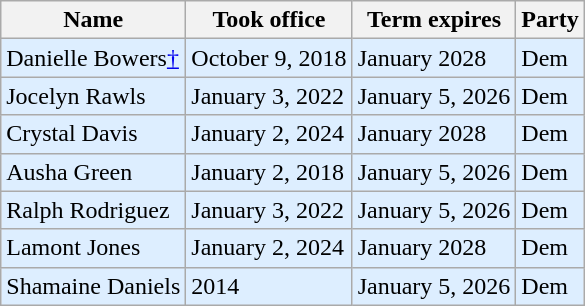<table class="wikitable">
<tr>
<th>Name</th>
<th>Took office</th>
<th>Term expires</th>
<th>Party</th>
</tr>
<tr bgcolor="#ddeeff">
<td>Danielle Bowers<a href='#'>†</a></td>
<td>October 9, 2018</td>
<td>January 2028</td>
<td>Dem</td>
</tr>
<tr bgcolor="#ddeeff">
<td>Jocelyn Rawls</td>
<td>January 3, 2022</td>
<td>January 5, 2026</td>
<td>Dem</td>
</tr>
<tr bgcolor="#ddeeff">
<td>Crystal Davis</td>
<td>January 2, 2024</td>
<td>January 2028</td>
<td>Dem</td>
</tr>
<tr bgcolor="#ddeeff">
<td>Ausha Green</td>
<td>January 2, 2018</td>
<td>January 5, 2026</td>
<td>Dem</td>
</tr>
<tr bgcolor="#ddeeff">
<td>Ralph Rodriguez</td>
<td>January 3, 2022</td>
<td>January 5, 2026</td>
<td>Dem</td>
</tr>
<tr bgcolor="#ddeeff">
<td>Lamont Jones</td>
<td>January 2, 2024</td>
<td>January 2028</td>
<td>Dem</td>
</tr>
<tr bgcolor="#ddeeff">
<td>Shamaine Daniels</td>
<td>2014</td>
<td>January 5, 2026</td>
<td>Dem</td>
</tr>
</table>
